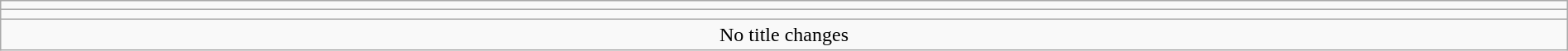<table class="wikitable" style="text-align:center; width:100%;">
<tr>
<td colspan=5></td>
</tr>
<tr>
<td colspan=5><strong></strong></td>
</tr>
<tr>
<td colspan="5">No title changes</td>
</tr>
</table>
